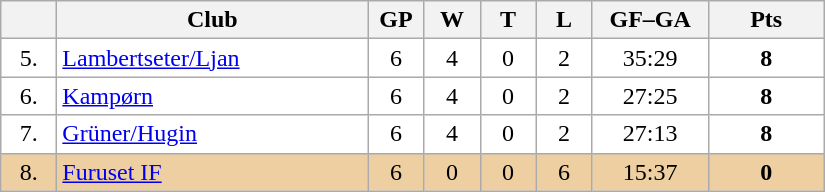<table class="wikitable">
<tr>
<th width="30"></th>
<th width="200">Club</th>
<th width="30">GP</th>
<th width="30">W</th>
<th width="30">T</th>
<th width="30">L</th>
<th width="70">GF–GA</th>
<th width="70">Pts</th>
</tr>
<tr bgcolor="#FFFFFF" align="center">
<td>5.</td>
<td align="left"><a href='#'>Lambertseter/Ljan</a></td>
<td>6</td>
<td>4</td>
<td>0</td>
<td>2</td>
<td>35:29</td>
<td><strong>8</strong></td>
</tr>
<tr bgcolor="#FFFFFF" align="center">
<td>6.</td>
<td align="left"><a href='#'>Kampørn</a></td>
<td>6</td>
<td>4</td>
<td>0</td>
<td>2</td>
<td>27:25</td>
<td><strong>8</strong></td>
</tr>
<tr bgcolor="#FFFFFF" align="center">
<td>7.</td>
<td align="left"><a href='#'>Grüner/Hugin</a></td>
<td>6</td>
<td>4</td>
<td>0</td>
<td>2</td>
<td>27:13</td>
<td><strong>8</strong></td>
</tr>
<tr bgcolor="#EECFA1" align="center">
<td>8.</td>
<td align="left"><a href='#'>Furuset IF</a></td>
<td>6</td>
<td>0</td>
<td>0</td>
<td>6</td>
<td>15:37</td>
<td><strong>0</strong></td>
</tr>
</table>
